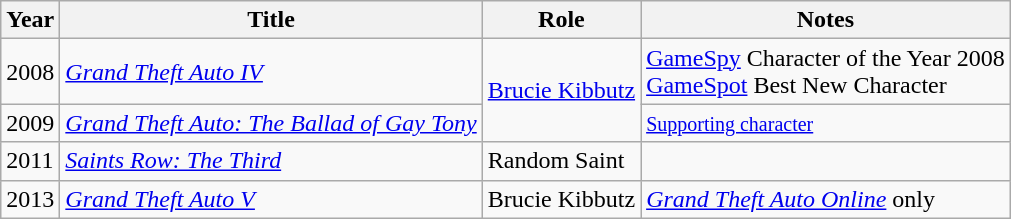<table class="wikitable sortable">
<tr>
<th>Year</th>
<th>Title</th>
<th>Role</th>
<th class="unsortable">Notes</th>
</tr>
<tr>
<td>2008</td>
<td><em><a href='#'>Grand Theft Auto IV</a></em></td>
<td rowspan="2"><a href='#'>Brucie Kibbutz</a></td>
<td><a href='#'>GameSpy</a> Character of the Year 2008<br><a href='#'>GameSpot</a> Best New Character</td>
</tr>
<tr>
<td>2009</td>
<td><em><a href='#'>Grand Theft Auto: The Ballad of Gay Tony</a></em></td>
<td><small><a href='#'>Supporting character</a></small></td>
</tr>
<tr>
<td>2011</td>
<td><em><a href='#'>Saints Row: The Third</a></em></td>
<td>Random Saint</td>
<td></td>
</tr>
<tr>
<td>2013</td>
<td><em><a href='#'>Grand Theft Auto V</a></em></td>
<td>Brucie Kibbutz</td>
<td><em><a href='#'>Grand Theft Auto Online</a></em> only</td>
</tr>
</table>
